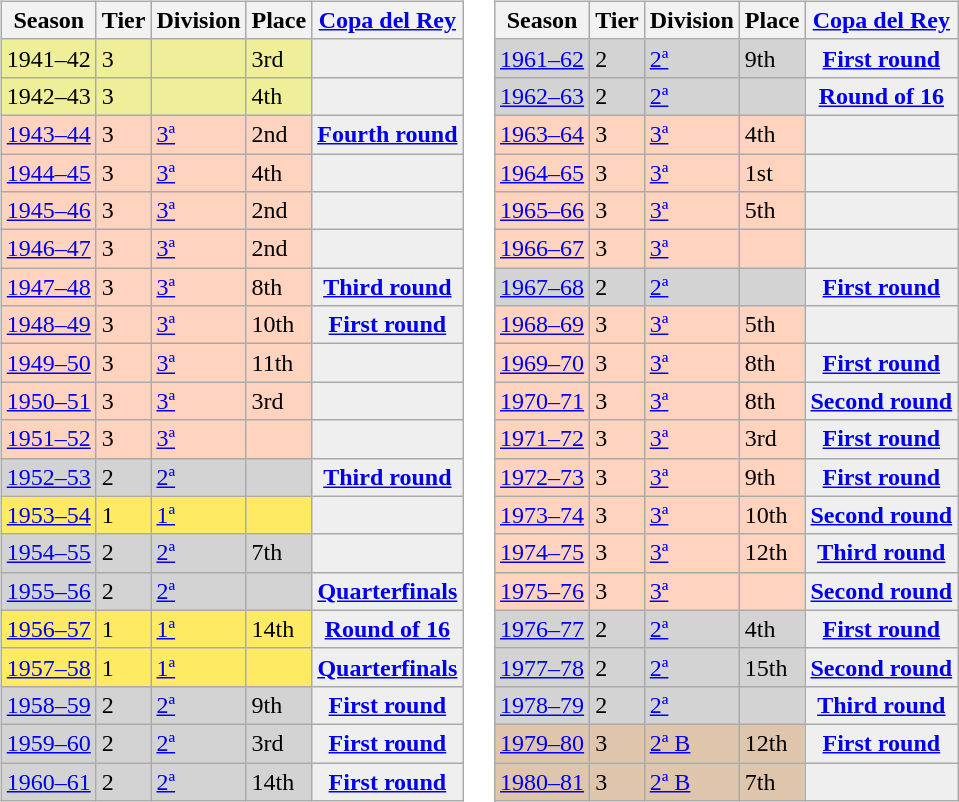<table>
<tr>
<td valign="top" width=0%><br><table class="wikitable">
<tr style="background:#f0f6fa;">
<th>Season</th>
<th>Tier</th>
<th>Division</th>
<th>Place</th>
<th><a href='#'>Copa del Rey</a></th>
</tr>
<tr>
<td style="background:#EFEF99;">1941–42</td>
<td style="background:#EFEF99;">3</td>
<td style="background:#EFEF99;"></td>
<td style="background:#EFEF99;">3rd</td>
<th style="background:#efefef;"></th>
</tr>
<tr>
<td style="background:#EFEF99;">1942–43</td>
<td style="background:#EFEF99;">3</td>
<td style="background:#EFEF99;"></td>
<td style="background:#EFEF99;">4th</td>
<th style="background:#efefef;"></th>
</tr>
<tr>
<td style="background:#FFD3BD;"><a href='#'>1943–44</a></td>
<td style="background:#FFD3BD;">3</td>
<td style="background:#FFD3BD;"><a href='#'>3ª</a></td>
<td style="background:#FFD3BD;">2nd</td>
<th style="background:#efefef;"><a href='#'>Fourth round</a></th>
</tr>
<tr>
<td style="background:#FFD3BD;"><a href='#'>1944–45</a></td>
<td style="background:#FFD3BD;">3</td>
<td style="background:#FFD3BD;"><a href='#'>3ª</a></td>
<td style="background:#FFD3BD;">4th</td>
<th style="background:#efefef;"></th>
</tr>
<tr>
<td style="background:#FFD3BD;"><a href='#'>1945–46</a></td>
<td style="background:#FFD3BD;">3</td>
<td style="background:#FFD3BD;"><a href='#'>3ª</a></td>
<td style="background:#FFD3BD;">2nd</td>
<th style="background:#efefef;"></th>
</tr>
<tr>
<td style="background:#FFD3BD;"><a href='#'>1946–47</a></td>
<td style="background:#FFD3BD;">3</td>
<td style="background:#FFD3BD;"><a href='#'>3ª</a></td>
<td style="background:#FFD3BD;">2nd</td>
<th style="background:#efefef;"></th>
</tr>
<tr>
<td style="background:#FFD3BD;"><a href='#'>1947–48</a></td>
<td style="background:#FFD3BD;">3</td>
<td style="background:#FFD3BD;"><a href='#'>3ª</a></td>
<td style="background:#FFD3BD;">8th</td>
<th style="background:#efefef;"><a href='#'>Third round</a></th>
</tr>
<tr>
<td style="background:#FFD3BD;"><a href='#'>1948–49</a></td>
<td style="background:#FFD3BD;">3</td>
<td style="background:#FFD3BD;"><a href='#'>3ª</a></td>
<td style="background:#FFD3BD;">10th</td>
<th style="background:#efefef;"><a href='#'>First round</a></th>
</tr>
<tr>
<td style="background:#FFD3BD;"><a href='#'>1949–50</a></td>
<td style="background:#FFD3BD;">3</td>
<td style="background:#FFD3BD;"><a href='#'>3ª</a></td>
<td style="background:#FFD3BD;">11th</td>
<th style="background:#efefef;"></th>
</tr>
<tr>
<td style="background:#FFD3BD;"><a href='#'>1950–51</a></td>
<td style="background:#FFD3BD;">3</td>
<td style="background:#FFD3BD;"><a href='#'>3ª</a></td>
<td style="background:#FFD3BD;">3rd</td>
<th style="background:#efefef;"></th>
</tr>
<tr>
<td style="background:#FFD3BD;"><a href='#'>1951–52</a></td>
<td style="background:#FFD3BD;">3</td>
<td style="background:#FFD3BD;"><a href='#'>3ª</a></td>
<td style="background:#FFD3BD;"></td>
<th style="background:#efefef;"></th>
</tr>
<tr>
<td style="background:#D3D3D3;"><a href='#'>1952–53</a></td>
<td style="background:#D3D3D3;">2</td>
<td style="background:#D3D3D3;"><a href='#'>2ª</a></td>
<td style="background:#D3D3D3;"></td>
<th style="background:#efefef;"><a href='#'>Third round</a></th>
</tr>
<tr>
<td style="background:#FFEA64;"><a href='#'>1953–54</a></td>
<td style="background:#FFEA64;">1</td>
<td style="background:#FFEA64;"><a href='#'>1ª</a></td>
<td style="background:#FFEA64;"></td>
<th style="background:#efefef;"></th>
</tr>
<tr>
<td style="background:#D3D3D3;"><a href='#'>1954–55</a></td>
<td style="background:#D3D3D3;">2</td>
<td style="background:#D3D3D3;"><a href='#'>2ª</a></td>
<td style="background:#D3D3D3;">7th</td>
<th style="background:#efefef;"></th>
</tr>
<tr>
<td style="background:#D3D3D3;"><a href='#'>1955–56</a></td>
<td style="background:#D3D3D3;">2</td>
<td style="background:#D3D3D3;"><a href='#'>2ª</a></td>
<td style="background:#D3D3D3;"></td>
<th style="background:#efefef;"><a href='#'>Quarterfinals</a></th>
</tr>
<tr>
<td style="background:#FFEA64;"><a href='#'>1956–57</a></td>
<td style="background:#FFEA64;">1</td>
<td style="background:#FFEA64;"><a href='#'>1ª</a></td>
<td style="background:#FFEA64;">14th</td>
<th style="background:#efefef;"><a href='#'>Round of 16</a></th>
</tr>
<tr>
<td style="background:#FFEA64;"><a href='#'>1957–58</a></td>
<td style="background:#FFEA64;">1</td>
<td style="background:#FFEA64;"><a href='#'>1ª</a></td>
<td style="background:#FFEA64;"></td>
<th style="background:#efefef;"><a href='#'>Quarterfinals</a></th>
</tr>
<tr>
<td style="background:#D3D3D3;"><a href='#'>1958–59</a></td>
<td style="background:#D3D3D3;">2</td>
<td style="background:#D3D3D3;"><a href='#'>2ª</a></td>
<td style="background:#D3D3D3;">9th</td>
<th style="background:#efefef;"><a href='#'>First round</a></th>
</tr>
<tr>
<td style="background:#D3D3D3;"><a href='#'>1959–60</a></td>
<td style="background:#D3D3D3;">2</td>
<td style="background:#D3D3D3;"><a href='#'>2ª</a></td>
<td style="background:#D3D3D3;">3rd</td>
<th style="background:#efefef;"><a href='#'>First round</a></th>
</tr>
<tr>
<td style="background:#D3D3D3;"><a href='#'>1960–61</a></td>
<td style="background:#D3D3D3;">2</td>
<td style="background:#D3D3D3;"><a href='#'>2ª</a></td>
<td style="background:#D3D3D3;">14th</td>
<th style="background:#efefef;"><a href='#'>First round</a></th>
</tr>
</table>
</td>
<td valign="top" width=0%><br><table class="wikitable">
<tr style="background:#f0f6fa;">
<th>Season</th>
<th>Tier</th>
<th>Division</th>
<th>Place</th>
<th><a href='#'>Copa del Rey</a></th>
</tr>
<tr>
<td style="background:#D3D3D3;"><a href='#'>1961–62</a></td>
<td style="background:#D3D3D3;">2</td>
<td style="background:#D3D3D3;"><a href='#'>2ª</a></td>
<td style="background:#D3D3D3;">9th</td>
<th style="background:#efefef;"><a href='#'>First round</a></th>
</tr>
<tr>
<td style="background:#D3D3D3;"><a href='#'>1962–63</a></td>
<td style="background:#D3D3D3;">2</td>
<td style="background:#D3D3D3;"><a href='#'>2ª</a></td>
<td style="background:#D3D3D3;"></td>
<th style="background:#efefef;"><a href='#'>Round of 16</a></th>
</tr>
<tr>
<td style="background:#FFD3BD;"><a href='#'>1963–64</a></td>
<td style="background:#FFD3BD;">3</td>
<td style="background:#FFD3BD;"><a href='#'>3ª</a></td>
<td style="background:#FFD3BD;">4th</td>
<th style="background:#efefef;"></th>
</tr>
<tr>
<td style="background:#FFD3BD;"><a href='#'>1964–65</a></td>
<td style="background:#FFD3BD;">3</td>
<td style="background:#FFD3BD;"><a href='#'>3ª</a></td>
<td style="background:#FFD3BD;">1st</td>
<th style="background:#efefef;"></th>
</tr>
<tr>
<td style="background:#FFD3BD;"><a href='#'>1965–66</a></td>
<td style="background:#FFD3BD;">3</td>
<td style="background:#FFD3BD;"><a href='#'>3ª</a></td>
<td style="background:#FFD3BD;">5th</td>
<th style="background:#efefef;"></th>
</tr>
<tr>
<td style="background:#FFD3BD;"><a href='#'>1966–67</a></td>
<td style="background:#FFD3BD;">3</td>
<td style="background:#FFD3BD;"><a href='#'>3ª</a></td>
<td style="background:#FFD3BD;"></td>
<th style="background:#efefef;"></th>
</tr>
<tr>
<td style="background:#D3D3D3;"><a href='#'>1967–68</a></td>
<td style="background:#D3D3D3;">2</td>
<td style="background:#D3D3D3;"><a href='#'>2ª</a></td>
<td style="background:#D3D3D3;"></td>
<th style="background:#efefef;"><a href='#'>First round</a></th>
</tr>
<tr>
<td style="background:#FFD3BD;"><a href='#'>1968–69</a></td>
<td style="background:#FFD3BD;">3</td>
<td style="background:#FFD3BD;"><a href='#'>3ª</a></td>
<td style="background:#FFD3BD;">5th</td>
<th style="background:#efefef;"></th>
</tr>
<tr>
<td style="background:#FFD3BD;"><a href='#'>1969–70</a></td>
<td style="background:#FFD3BD;">3</td>
<td style="background:#FFD3BD;"><a href='#'>3ª</a></td>
<td style="background:#FFD3BD;">8th</td>
<th style="background:#efefef;"><a href='#'>First round</a></th>
</tr>
<tr>
<td style="background:#FFD3BD;"><a href='#'>1970–71</a></td>
<td style="background:#FFD3BD;">3</td>
<td style="background:#FFD3BD;"><a href='#'>3ª</a></td>
<td style="background:#FFD3BD;">8th</td>
<th style="background:#efefef;"><a href='#'>Second round</a></th>
</tr>
<tr>
<td style="background:#FFD3BD;"><a href='#'>1971–72</a></td>
<td style="background:#FFD3BD;">3</td>
<td style="background:#FFD3BD;"><a href='#'>3ª</a></td>
<td style="background:#FFD3BD;">3rd</td>
<th style="background:#efefef;"><a href='#'>First round</a></th>
</tr>
<tr>
<td style="background:#FFD3BD;"><a href='#'>1972–73</a></td>
<td style="background:#FFD3BD;">3</td>
<td style="background:#FFD3BD;"><a href='#'>3ª</a></td>
<td style="background:#FFD3BD;">9th</td>
<th style="background:#efefef;"><a href='#'>First round</a></th>
</tr>
<tr>
<td style="background:#FFD3BD;"><a href='#'>1973–74</a></td>
<td style="background:#FFD3BD;">3</td>
<td style="background:#FFD3BD;"><a href='#'>3ª</a></td>
<td style="background:#FFD3BD;">10th</td>
<th style="background:#efefef;"><a href='#'>Second round</a></th>
</tr>
<tr>
<td style="background:#FFD3BD;"><a href='#'>1974–75</a></td>
<td style="background:#FFD3BD;">3</td>
<td style="background:#FFD3BD;"><a href='#'>3ª</a></td>
<td style="background:#FFD3BD;">12th</td>
<th style="background:#efefef;"><a href='#'>Third round</a></th>
</tr>
<tr>
<td style="background:#FFD3BD;"><a href='#'>1975–76</a></td>
<td style="background:#FFD3BD;">3</td>
<td style="background:#FFD3BD;"><a href='#'>3ª</a></td>
<td style="background:#FFD3BD;"></td>
<th style="background:#efefef;"><a href='#'>Second round</a></th>
</tr>
<tr>
<td style="background:#D3D3D3;"><a href='#'>1976–77</a></td>
<td style="background:#D3D3D3;">2</td>
<td style="background:#D3D3D3;"><a href='#'>2ª</a></td>
<td style="background:#D3D3D3;">4th</td>
<th style="background:#efefef;"><a href='#'>First round</a></th>
</tr>
<tr>
<td style="background:#D3D3D3;"><a href='#'>1977–78</a></td>
<td style="background:#D3D3D3;">2</td>
<td style="background:#D3D3D3;"><a href='#'>2ª</a></td>
<td style="background:#D3D3D3;">15th</td>
<th style="background:#efefef;"><a href='#'>Second round</a></th>
</tr>
<tr>
<td style="background:#D3D3D3;"><a href='#'>1978–79</a></td>
<td style="background:#D3D3D3;">2</td>
<td style="background:#D3D3D3;"><a href='#'>2ª</a></td>
<td style="background:#D3D3D3;"></td>
<th style="background:#efefef;"><a href='#'>Third round</a></th>
</tr>
<tr>
<td style="background:#DEC5AB;"><a href='#'>1979–80</a></td>
<td style="background:#DEC5AB;">3</td>
<td style="background:#DEC5AB;"><a href='#'>2ª B</a></td>
<td style="background:#DEC5AB;">12th</td>
<th style="background:#efefef;"><a href='#'>First round</a></th>
</tr>
<tr>
<td style="background:#DEC5AB;"><a href='#'>1980–81</a></td>
<td style="background:#DEC5AB;">3</td>
<td style="background:#DEC5AB;"><a href='#'>2ª B</a></td>
<td style="background:#DEC5AB;">7th</td>
<th style="background:#efefef;"></th>
</tr>
</table>
</td>
</tr>
</table>
